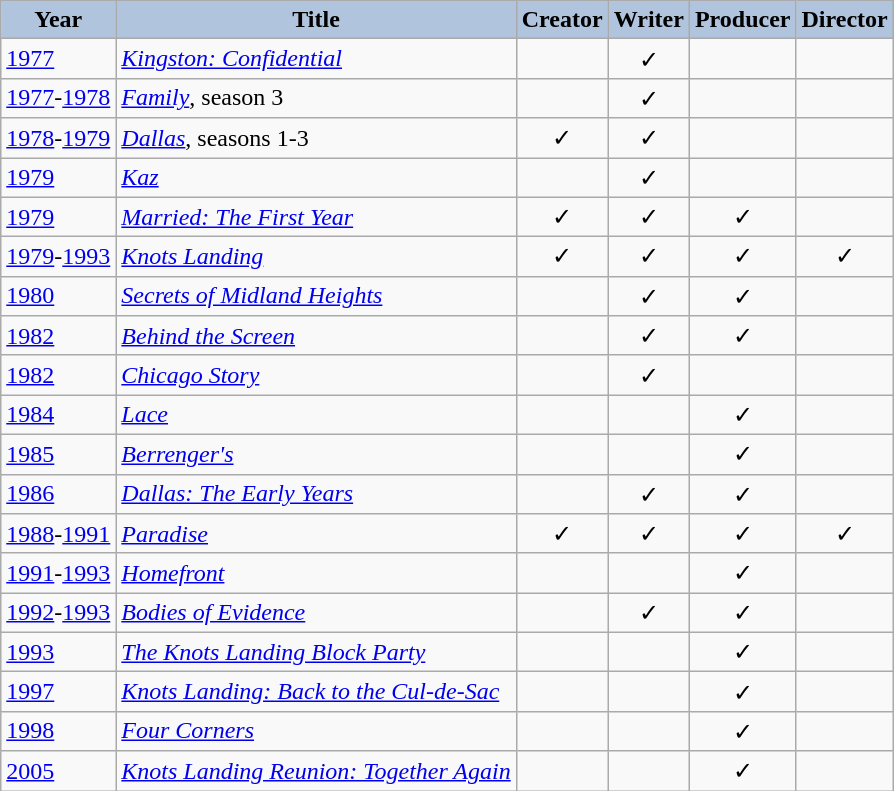<table class="wikitable">
<tr>
<th style="background:#B0C4DE;">Year</th>
<th style="background:#B0C4DE;">Title</th>
<th style="background:#B0C4DE;">Creator</th>
<th style="background:#B0C4DE;">Writer</th>
<th style="background:#B0C4DE;">Producer</th>
<th style="background:#B0C4DE;">Director</th>
</tr>
<tr>
<td rowspan="1"><a href='#'>1977</a></td>
<td><em><a href='#'>Kingston: Confidential</a></em></td>
<td></td>
<td align="center">✓</td>
<td></td>
<td></td>
</tr>
<tr>
<td rowspan="1"><a href='#'>1977</a>-<a href='#'>1978</a></td>
<td><em><a href='#'>Family</a></em>, season 3</td>
<td></td>
<td align="center">✓</td>
<td></td>
<td></td>
</tr>
<tr>
<td rowspan="1"><a href='#'>1978</a>-<a href='#'>1979</a></td>
<td><em><a href='#'>Dallas</a></em>, seasons 1-3</td>
<td align="center">✓</td>
<td align="center">✓</td>
<td></td>
<td></td>
</tr>
<tr>
<td rowspan="1"><a href='#'>1979</a></td>
<td><em><a href='#'>Kaz</a></em></td>
<td></td>
<td align="center">✓</td>
<td></td>
<td></td>
</tr>
<tr>
<td rowspan="1"><a href='#'>1979</a></td>
<td><em><a href='#'>Married: The First Year</a></em></td>
<td align="center">✓</td>
<td align="center">✓</td>
<td align="center">✓</td>
<td></td>
</tr>
<tr>
<td rowspan="1"><a href='#'>1979</a>-<a href='#'>1993</a></td>
<td><em><a href='#'>Knots Landing</a></em></td>
<td align="center">✓</td>
<td align="center">✓</td>
<td align="center">✓</td>
<td align="center">✓</td>
</tr>
<tr>
<td rowspan="1"><a href='#'>1980</a></td>
<td><em><a href='#'>Secrets of Midland Heights</a></em></td>
<td></td>
<td align="center">✓</td>
<td align="center">✓</td>
<td></td>
</tr>
<tr>
<td rowspan="1"><a href='#'>1982</a></td>
<td><em><a href='#'>Behind the Screen</a></em></td>
<td></td>
<td align="center">✓</td>
<td align="center">✓</td>
<td></td>
</tr>
<tr>
<td rowspan="1"><a href='#'>1982</a></td>
<td><em><a href='#'>Chicago Story</a></em></td>
<td></td>
<td align="center">✓</td>
<td></td>
<td></td>
</tr>
<tr>
<td rowspan="1"><a href='#'>1984</a></td>
<td><em><a href='#'>Lace</a></em></td>
<td></td>
<td></td>
<td align="center">✓</td>
<td></td>
</tr>
<tr>
<td rowspan="1"><a href='#'>1985</a></td>
<td><em><a href='#'>Berrenger's</a></em></td>
<td></td>
<td></td>
<td align="center">✓</td>
<td></td>
</tr>
<tr>
<td rowspan="1"><a href='#'>1986</a></td>
<td><em><a href='#'>Dallas: The Early Years</a></em></td>
<td></td>
<td align="center">✓</td>
<td align="center">✓</td>
<td></td>
</tr>
<tr>
<td rowspan="1"><a href='#'>1988</a>-<a href='#'>1991</a></td>
<td><em><a href='#'>Paradise</a></em></td>
<td align="center">✓</td>
<td align="center">✓</td>
<td align="center">✓</td>
<td align="center">✓</td>
</tr>
<tr>
<td rowspan="1"><a href='#'>1991</a>-<a href='#'>1993</a></td>
<td><em><a href='#'>Homefront</a></em></td>
<td></td>
<td></td>
<td align="center">✓</td>
<td></td>
</tr>
<tr>
<td rowspan="1"><a href='#'>1992</a>-<a href='#'>1993</a></td>
<td><em><a href='#'>Bodies of Evidence</a></em></td>
<td></td>
<td align="center">✓</td>
<td align="center">✓</td>
<td></td>
</tr>
<tr>
<td rowspan="1"><a href='#'>1993</a></td>
<td><em><a href='#'>The Knots Landing Block Party</a></em></td>
<td></td>
<td></td>
<td align="center">✓</td>
<td></td>
</tr>
<tr>
<td rowspan="1"><a href='#'>1997</a></td>
<td><em><a href='#'>Knots Landing: Back to the Cul-de-Sac</a></em></td>
<td></td>
<td></td>
<td align="center">✓</td>
<td></td>
</tr>
<tr>
<td rowspan="1"><a href='#'>1998</a></td>
<td><em><a href='#'>Four Corners</a></em></td>
<td></td>
<td></td>
<td align="center">✓</td>
<td></td>
</tr>
<tr>
<td rowspan="1"><a href='#'>2005</a></td>
<td><em><a href='#'>Knots Landing Reunion: Together Again</a></em></td>
<td></td>
<td></td>
<td align="center">✓</td>
<td></td>
</tr>
</table>
